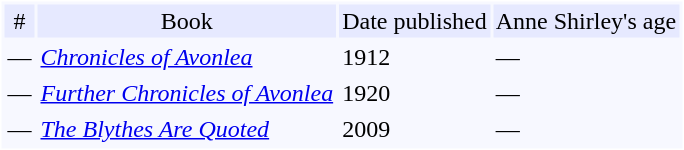<table style="border:1px; border: thin solid white; background-color:#f7f8ff" cellpadding="2">
<tr align="center" bgcolor="#e6e9ff">
<td>#</td>
<td>Book</td>
<td>Date published</td>
<td>Anne Shirley's age</td>
</tr>
<tr>
<td>—</td>
<td><em><a href='#'>Chronicles of Avonlea</a></em></td>
<td>1912</td>
<td>—</td>
</tr>
<tr>
<td>—</td>
<td><em><a href='#'>Further Chronicles of Avonlea</a></em></td>
<td>1920</td>
<td>—</td>
</tr>
<tr>
<td>—</td>
<td><em><a href='#'>The Blythes Are Quoted</a></em></td>
<td>2009</td>
<td>—</td>
</tr>
</table>
